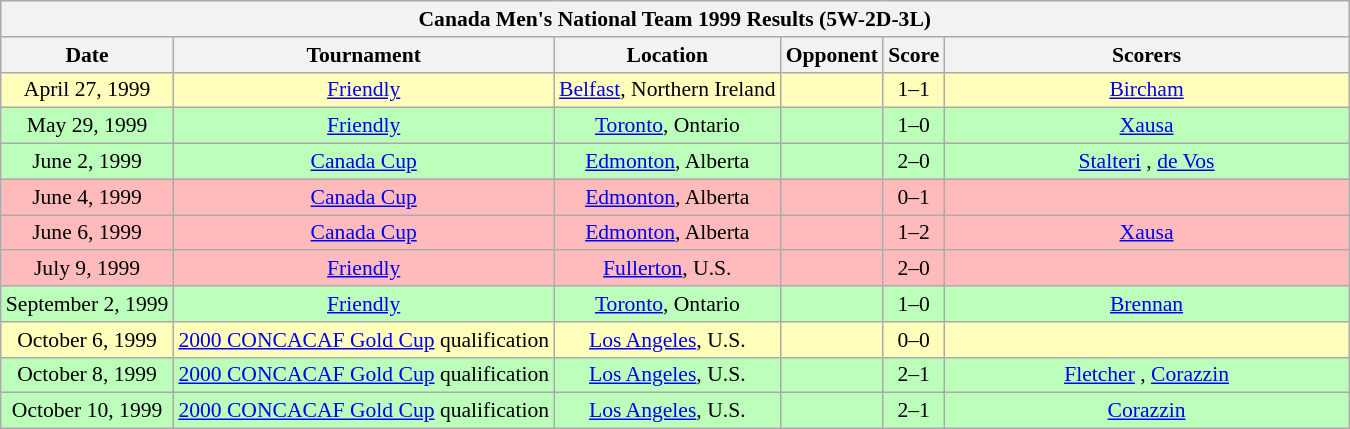<table class="wikitable collapsible collapsed" style="font-size:90%">
<tr>
<th colspan="6"><strong>Canada Men's National Team 1999 Results (5W-2D-3L)</strong></th>
</tr>
<tr>
<th>Date</th>
<th>Tournament</th>
<th>Location</th>
<th>Opponent</th>
<th>Score</th>
<th width=30%>Scorers</th>
</tr>
<tr style="background:#ffb;">
<td style="text-align: center;">April 27, 1999</td>
<td style="text-align: center;"><a href='#'>Friendly</a></td>
<td style="text-align: center;"><a href='#'>Belfast</a>, Northern Ireland</td>
<td></td>
<td style="text-align: center;">1–1</td>
<td style="text-align: center;"><a href='#'>Bircham</a> </td>
</tr>
<tr style="background:#bfb;">
<td style="text-align: center;">May 29, 1999</td>
<td style="text-align: center;"><a href='#'>Friendly</a></td>
<td style="text-align: center;"><a href='#'>Toronto</a>, Ontario</td>
<td></td>
<td style="text-align: center;">1–0</td>
<td style="text-align: center;"><a href='#'>Xausa</a> </td>
</tr>
<tr style="background:#bfb;">
<td style="text-align: center;">June 2, 1999</td>
<td style="text-align: center;"><a href='#'>Canada Cup</a></td>
<td style="text-align: center;"><a href='#'>Edmonton</a>, Alberta</td>
<td></td>
<td style="text-align: center;">2–0</td>
<td style="text-align: center;"><a href='#'>Stalteri</a> , <a href='#'>de Vos</a> </td>
</tr>
<tr style="background:#fbb;">
<td style="text-align: center;">June 4, 1999</td>
<td style="text-align: center;"><a href='#'>Canada Cup</a></td>
<td style="text-align: center;"><a href='#'>Edmonton</a>, Alberta</td>
<td></td>
<td style="text-align: center;">0–1</td>
<td style="text-align: center;"></td>
</tr>
<tr style="background:#fbb;">
<td style="text-align: center;">June 6, 1999</td>
<td style="text-align: center;"><a href='#'>Canada Cup</a></td>
<td style="text-align: center;"><a href='#'>Edmonton</a>, Alberta</td>
<td></td>
<td style="text-align: center;">1–2</td>
<td style="text-align: center;"><a href='#'>Xausa</a> </td>
</tr>
<tr style="background:#fbb;">
<td style="text-align: center;">July 9, 1999</td>
<td style="text-align: center;"><a href='#'>Friendly</a></td>
<td style="text-align: center;"><a href='#'>Fullerton</a>, U.S.</td>
<td></td>
<td style="text-align: center;">2–0</td>
<td style="text-align: center;"></td>
</tr>
<tr style="background:#bfb;">
<td style="text-align: center;">September 2, 1999</td>
<td style="text-align: center;"><a href='#'>Friendly</a></td>
<td style="text-align: center;"><a href='#'>Toronto</a>, Ontario</td>
<td></td>
<td style="text-align: center;">1–0</td>
<td style="text-align: center;"><a href='#'>Brennan</a> </td>
</tr>
<tr style="background:#ffb;">
<td style="text-align: center;">October 6, 1999</td>
<td style="text-align: center;"><a href='#'>2000 CONCACAF Gold Cup</a> qualification</td>
<td style="text-align: center;"><a href='#'>Los Angeles</a>, U.S.</td>
<td></td>
<td style="text-align: center;">0–0</td>
<td style="text-align: center;"></td>
</tr>
<tr style="background:#bfb;">
<td style="text-align: center;">October 8, 1999</td>
<td style="text-align: center;"><a href='#'>2000 CONCACAF Gold Cup</a> qualification</td>
<td style="text-align: center;"><a href='#'>Los Angeles</a>, U.S.</td>
<td></td>
<td style="text-align: center;">2–1</td>
<td style="text-align: center;"><a href='#'>Fletcher</a> , <a href='#'>Corazzin</a> </td>
</tr>
<tr style="background:#bfb;">
<td style="text-align: center;">October 10, 1999</td>
<td style="text-align: center;"><a href='#'>2000 CONCACAF Gold Cup</a> qualification</td>
<td style="text-align: center;"><a href='#'>Los Angeles</a>, U.S.</td>
<td></td>
<td style="text-align: center;">2–1</td>
<td style="text-align: center;"><a href='#'>Corazzin</a> </td>
</tr>
</table>
